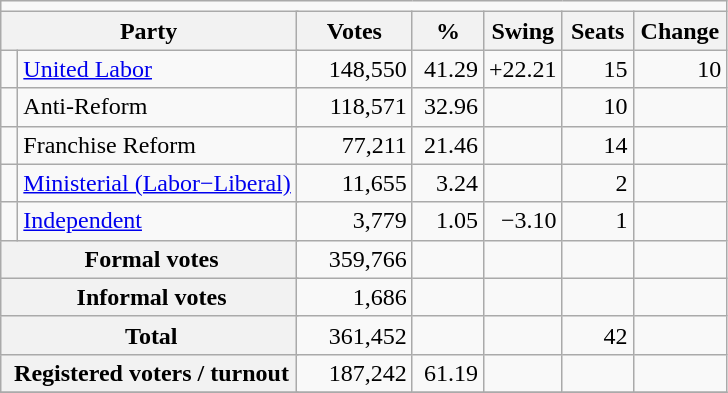<table class="wikitable" style="text-align:right; margin-bottom:0">
<tr>
<td colspan=8 align=center></td>
</tr>
<tr>
<th style="width:10px;" colspan=3>Party</th>
<th style="width:70px;">Votes</th>
<th style="width:40px;">%</th>
<th style="width:40px;">Swing</th>
<th style="width:40px;">Seats</th>
<th style="width:40px;">Change</th>
</tr>
<tr>
<td> </td>
<td style="text-align:left;" colspan="2"><a href='#'>United Labor</a></td>
<td style="width:70px;">148,550</td>
<td style="width:40px;">41.29</td>
<td style="width:45px;">+22.21</td>
<td style="width:40px;">15</td>
<td style="width:55px;"> 10</td>
</tr>
<tr>
<td> </td>
<td style="text-align:left;" colspan="2">Anti-Reform</td>
<td style="width:70px;">118,571</td>
<td style="width:40px;">32.96</td>
<td style="width:45px;"></td>
<td style="width:40px;">10</td>
<td style="width:55px;"></td>
</tr>
<tr>
<td> </td>
<td style="text-align:left;" colspan="2">Franchise Reform</td>
<td style="width:70px;">77,211</td>
<td style="width:40px;">21.46</td>
<td style="width:45px;"></td>
<td style="width:40px;">14</td>
<td style="width:55px;"></td>
</tr>
<tr>
<td> </td>
<td style="text-align:left;" colspan="2"><a href='#'>Ministerial (Labor−Liberal)</a></td>
<td>11,655</td>
<td>3.24</td>
<td></td>
<td>2</td>
<td></td>
</tr>
<tr>
<td> </td>
<td style="text-align:left;" colspan="2"><a href='#'>Independent</a></td>
<td style="width:70px;">3,779</td>
<td style="width:40px;">1.05</td>
<td style="width:45px;">−3.10</td>
<td style="width:40px;">1</td>
<td style="width:55px;"></td>
</tr>
<tr>
<th colspan="3"> Formal votes</th>
<td>359,766</td>
<td></td>
<td></td>
<td></td>
<td></td>
</tr>
<tr>
<th colspan="3"> Informal votes</th>
<td>1,686</td>
<td></td>
<td></td>
<td></td>
<td></td>
</tr>
<tr>
<th colspan="3"> Total</th>
<td>361,452</td>
<td></td>
<td></td>
<td>42</td>
<td></td>
</tr>
<tr>
<th colspan="3"> Registered voters / turnout</th>
<td>187,242</td>
<td>61.19</td>
<td></td>
<td></td>
<td></td>
</tr>
<tr>
</tr>
</table>
